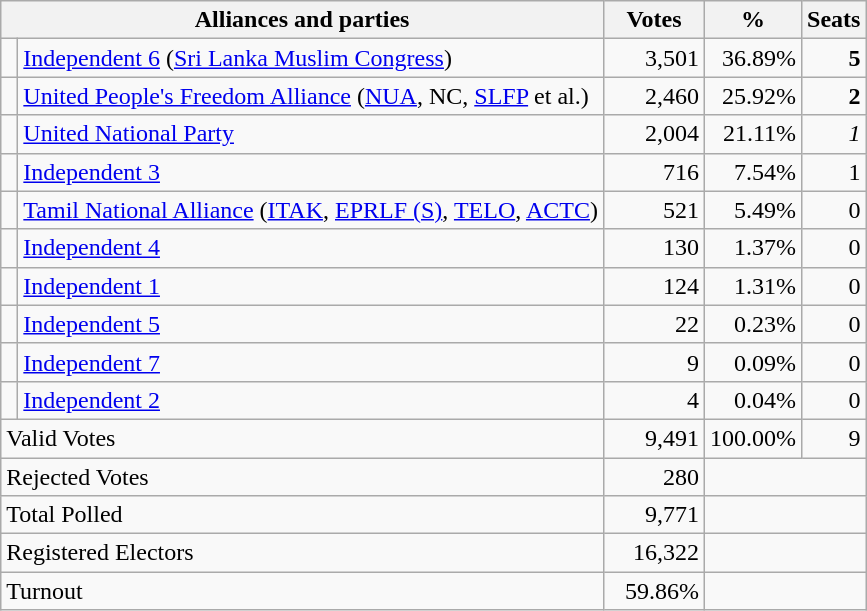<table class="wikitable" border="1" style="text-align:right;">
<tr>
<th valign=bottom align=left colspan=2>Alliances and parties</th>
<th valign=bottom align=center width="60">Votes</th>
<th valign=bottom align=center width="50">%</th>
<th valign=bottom align=center>Seats</th>
</tr>
<tr>
<td bgcolor=> </td>
<td align=left><a href='#'>Independent 6</a> (<a href='#'>Sri Lanka Muslim Congress</a>)</td>
<td>3,501</td>
<td>36.89%</td>
<td><strong>5</strong></td>
</tr>
<tr>
<td bgcolor=> </td>
<td align=left><a href='#'>United People's Freedom Alliance</a> (<a href='#'>NUA</a>, NC, <a href='#'>SLFP</a> et al.)</td>
<td>2,460</td>
<td>25.92%</td>
<td><strong>2</strong></td>
</tr>
<tr>
<td bgcolor=> </td>
<td align=left><a href='#'>United National Party</a></td>
<td>2,004</td>
<td>21.11%</td>
<td><em>1<strong></td>
</tr>
<tr>
<td></td>
<td align=left><a href='#'>Independent 3</a></td>
<td>716</td>
<td>7.54%</td>
<td></strong>1<strong></td>
</tr>
<tr>
<td bgcolor=> </td>
<td align=left><a href='#'>Tamil National Alliance</a> (<a href='#'>ITAK</a>, <a href='#'>EPRLF (S)</a>, <a href='#'>TELO</a>, <a href='#'>ACTC</a>)</td>
<td>521</td>
<td>5.49%</td>
<td></strong>0<strong></td>
</tr>
<tr>
<td></td>
<td align=left><a href='#'>Independent 4</a></td>
<td>130</td>
<td>1.37%</td>
<td></strong>0<strong></td>
</tr>
<tr>
<td></td>
<td align=left><a href='#'>Independent 1</a></td>
<td>124</td>
<td>1.31%</td>
<td></strong>0<strong></td>
</tr>
<tr>
<td></td>
<td align=left><a href='#'>Independent 5</a></td>
<td>22</td>
<td>0.23%</td>
<td></strong>0<strong></td>
</tr>
<tr>
<td></td>
<td align=left><a href='#'>Independent 7</a></td>
<td>9</td>
<td>0.09%</td>
<td></strong>0<strong></td>
</tr>
<tr>
<td></td>
<td align=left><a href='#'>Independent 2</a></td>
<td>4</td>
<td>0.04%</td>
<td></strong>0<strong></td>
</tr>
<tr>
<td colspan=2 align=left></strong>Valid Votes<strong></td>
<td></strong>9,491<strong></td>
<td></strong>100.00%<strong></td>
<td></strong>9<strong></td>
</tr>
<tr>
<td colspan=2 align=left>Rejected Votes</td>
<td>280</td>
<td colspan=2></td>
</tr>
<tr>
<td colspan=2 align=left>Total Polled</td>
<td>9,771</td>
<td colspan=2></td>
</tr>
<tr>
<td colspan=2 align=left>Registered Electors</td>
<td>16,322</td>
<td colspan=2></td>
</tr>
<tr>
<td colspan=2 align=left>Turnout</td>
<td>59.86%</td>
<td colspan=2></td>
</tr>
</table>
